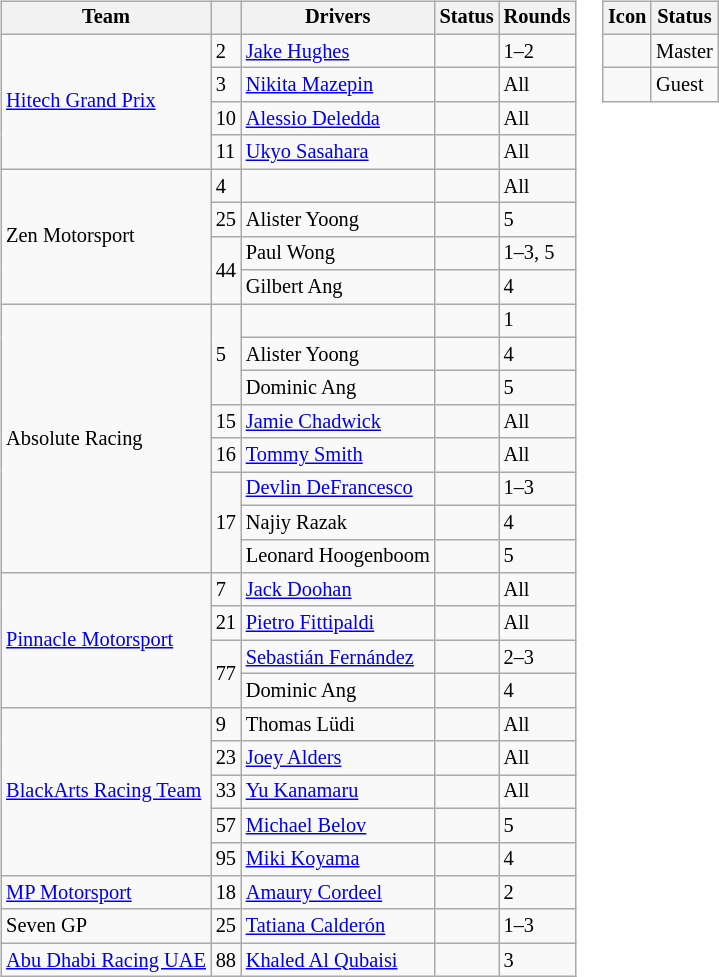<table>
<tr>
<td><br><table class="wikitable" style="font-size: 85%;">
<tr>
<th>Team</th>
<th></th>
<th>Drivers</th>
<th>Status</th>
<th>Rounds</th>
</tr>
<tr>
<td rowspan=4> <a href='#'>Hitech Grand Prix</a></td>
<td>2</td>
<td> <a href='#'>Jake Hughes</a></td>
<td></td>
<td>1–2</td>
</tr>
<tr>
<td>3</td>
<td> <a href='#'>Nikita Mazepin</a></td>
<td></td>
<td>All</td>
</tr>
<tr>
<td>10</td>
<td> <a href='#'>Alessio Deledda</a></td>
<td></td>
<td>All</td>
</tr>
<tr>
<td>11</td>
<td> <a href='#'>Ukyo Sasahara</a></td>
<td align=center></td>
<td>All</td>
</tr>
<tr>
<td rowspan="4"> Zen Motorsport</td>
<td>4</td>
<td> </td>
<td></td>
<td>All</td>
</tr>
<tr>
<td>25</td>
<td> Alister Yoong</td>
<td></td>
<td>5</td>
</tr>
<tr>
<td rowspan="2">44</td>
<td> Paul Wong</td>
<td align="center"></td>
<td>1–3, 5</td>
</tr>
<tr>
<td> Gilbert Ang</td>
<td></td>
<td>4</td>
</tr>
<tr>
<td rowspan="8"> Absolute Racing</td>
<td rowspan="3">5</td>
<td> </td>
<td></td>
<td>1</td>
</tr>
<tr>
<td> Alister Yoong</td>
<td></td>
<td>4</td>
</tr>
<tr>
<td> Dominic Ang</td>
<td></td>
<td>5</td>
</tr>
<tr>
<td>15</td>
<td> <a href='#'>Jamie Chadwick</a></td>
<td></td>
<td>All</td>
</tr>
<tr>
<td>16</td>
<td> <a href='#'>Tommy Smith</a></td>
<td></td>
<td>All</td>
</tr>
<tr>
<td rowspan="3">17</td>
<td> <a href='#'>Devlin DeFrancesco</a></td>
<td></td>
<td>1–3</td>
</tr>
<tr>
<td> Najiy Razak</td>
<td></td>
<td>4</td>
</tr>
<tr>
<td> Leonard Hoogenboom</td>
<td></td>
<td>5</td>
</tr>
<tr>
<td rowspan="4"> <a href='#'>Pinnacle Motorsport</a></td>
<td>7</td>
<td> <a href='#'>Jack Doohan</a></td>
<td></td>
<td>All</td>
</tr>
<tr>
<td>21</td>
<td> <a href='#'>Pietro Fittipaldi</a></td>
<td></td>
<td>All</td>
</tr>
<tr>
<td rowspan=2>77</td>
<td nowrap> <a href='#'>Sebastián Fernández</a></td>
<td></td>
<td>2–3</td>
</tr>
<tr>
<td> Dominic Ang</td>
<td></td>
<td>4</td>
</tr>
<tr>
<td rowspan="5"> <a href='#'>BlackArts Racing Team</a></td>
<td>9</td>
<td> Thomas Lüdi</td>
<td align=center></td>
<td>All</td>
</tr>
<tr>
<td>23</td>
<td> <a href='#'>Joey Alders</a></td>
<td></td>
<td>All</td>
</tr>
<tr>
<td>33</td>
<td> <a href='#'>Yu Kanamaru</a></td>
<td></td>
<td>All</td>
</tr>
<tr>
<td>57</td>
<td> <a href='#'>Michael Belov</a></td>
<td></td>
<td>5</td>
</tr>
<tr>
<td>95</td>
<td> <a href='#'>Miki Koyama</a></td>
<td></td>
<td>4</td>
</tr>
<tr>
<td> <a href='#'>MP Motorsport</a></td>
<td>18</td>
<td> <a href='#'>Amaury Cordeel</a></td>
<td align=center></td>
<td>2</td>
</tr>
<tr>
<td> Seven GP</td>
<td>25</td>
<td> <a href='#'>Tatiana Calderón</a></td>
<td></td>
<td>1–3</td>
</tr>
<tr>
<td nowrap> <a href='#'>Abu Dhabi Racing UAE</a></td>
<td>88</td>
<td> <a href='#'>Khaled Al Qubaisi</a></td>
<td align=center></td>
<td>3</td>
</tr>
</table>
</td>
<td valign="top"><br><table class="wikitable" style="font-size: 85%;">
<tr>
<th>Icon</th>
<th>Status</th>
</tr>
<tr>
<td align=center></td>
<td>Master</td>
</tr>
<tr>
<td align=center></td>
<td>Guest</td>
</tr>
</table>
</td>
</tr>
</table>
